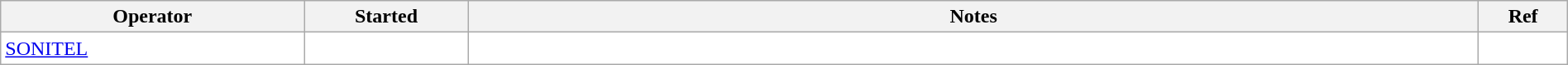<table class="wikitable" style="background: #FFFFFF; width: 100%; white-space: normal;">
<tr>
<th scope="col" width="100px">Operator</th>
<th scope="col" width="20px">Started</th>
<th scope="col" width="350px">Notes</th>
<th scope="col" width="20px">Ref</th>
</tr>
<tr>
<td><a href='#'>SONITEL</a></td>
<td></td>
<td></td>
</tr>
</table>
